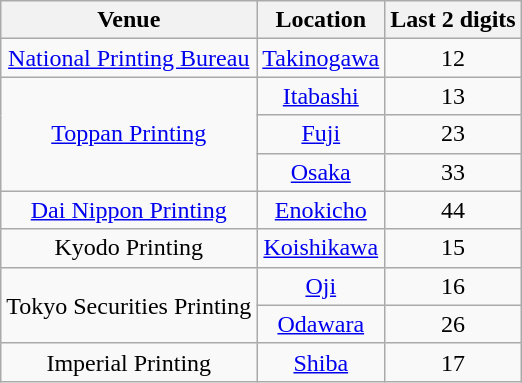<table class="wikitable sortable" style="margin:1em auto;">
<tr>
<th>Venue</th>
<th>Location</th>
<th>Last 2 digits</th>
</tr>
<tr>
<td align="center"><a href='#'>National Printing Bureau</a></td>
<td align="center"><a href='#'>Takinogawa</a></td>
<td align="center">12</td>
</tr>
<tr>
<td rowspan=3 align="center"><a href='#'>Toppan Printing</a></td>
<td align="center"><a href='#'>Itabashi</a></td>
<td align="center">13</td>
</tr>
<tr>
<td align="center"><a href='#'>Fuji</a></td>
<td align="center">23</td>
</tr>
<tr>
<td align="center"><a href='#'>Osaka</a></td>
<td align="center">33</td>
</tr>
<tr>
<td align="center"><a href='#'>Dai Nippon Printing</a></td>
<td align="center"><a href='#'>Enokicho</a></td>
<td align="center">44</td>
</tr>
<tr>
<td align="center">Kyodo Printing</td>
<td align="center"><a href='#'>Koishikawa</a></td>
<td align="center">15</td>
</tr>
<tr>
<td rowspan=2 align="center">Tokyo Securities Printing</td>
<td align="center"><a href='#'>Oji</a></td>
<td align="center">16</td>
</tr>
<tr>
<td align="center"><a href='#'>Odawara</a></td>
<td align="center">26</td>
</tr>
<tr>
<td align="center">Imperial Printing</td>
<td align="center"><a href='#'>Shiba</a></td>
<td align="center">17</td>
</tr>
</table>
